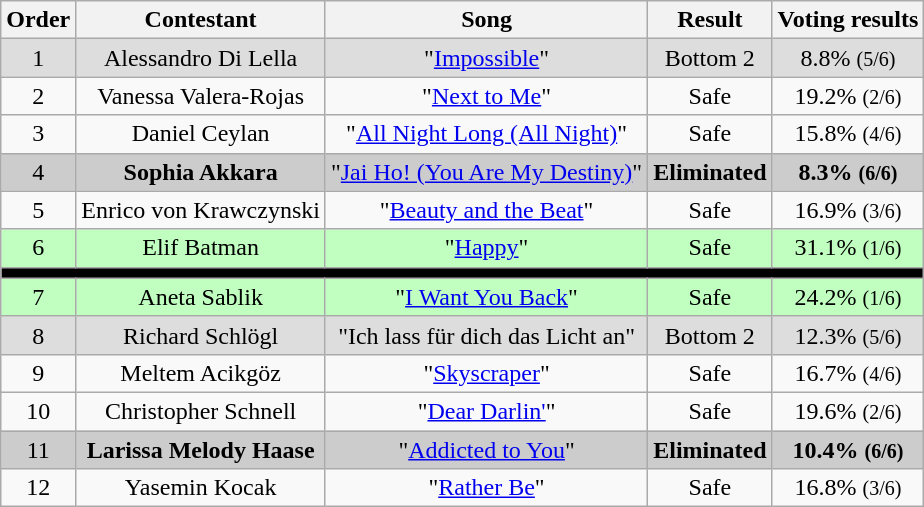<table class="wikitable" style="text-align:center;">
<tr>
<th>Order</th>
<th>Contestant</th>
<th>Song</th>
<th>Result</th>
<th>Voting results</th>
</tr>
<tr style="background:#ddd;">
<td>1</td>
<td>Alessandro Di Lella</td>
<td>"<a href='#'>Impossible</a>"</td>
<td>Bottom 2</td>
<td>8.8% <small>(5/6)</small></td>
</tr>
<tr>
<td>2</td>
<td>Vanessa Valera-Rojas</td>
<td>"<a href='#'>Next to Me</a>"</td>
<td>Safe</td>
<td>19.2% <small>(2/6)</small></td>
</tr>
<tr>
<td>3</td>
<td>Daniel Ceylan</td>
<td>"<a href='#'>All Night Long (All Night)</a>"</td>
<td>Safe</td>
<td>15.8% <small>(4/6)</small></td>
</tr>
<tr style="background:#ccc;">
<td>4</td>
<td><strong>Sophia Akkara</strong></td>
<td>"<a href='#'>Jai Ho! (You Are My Destiny)</a>"</td>
<td><strong>Eliminated</strong></td>
<td><strong>8.3% <small>(6/6)</small></strong></td>
</tr>
<tr>
<td>5</td>
<td>Enrico von Krawczynski</td>
<td>"<a href='#'>Beauty and the Beat</a>"</td>
<td>Safe</td>
<td>16.9% <small>(3/6)</small></td>
</tr>
<tr style="background:#c1ffc1;">
<td>6</td>
<td>Elif Batman</td>
<td>"<a href='#'>Happy</a>"</td>
<td>Safe</td>
<td>31.1% <small>(1/6)</small></td>
</tr>
<tr>
<td bgcolor="black" colspan=5></td>
</tr>
<tr style="background:#c1ffc1;">
<td>7</td>
<td>Aneta Sablik</td>
<td>"<a href='#'>I Want You Back</a>"</td>
<td>Safe</td>
<td>24.2% <small>(1/6)</small></td>
</tr>
<tr style="background:#ddd;">
<td>8</td>
<td>Richard Schlögl</td>
<td>"Ich lass für dich das Licht an"</td>
<td>Bottom 2</td>
<td>12.3% <small>(5/6)</small></td>
</tr>
<tr>
<td>9</td>
<td>Meltem Acikgöz</td>
<td>"<a href='#'>Skyscraper</a>"</td>
<td>Safe</td>
<td>16.7% <small>(4/6)</small></td>
</tr>
<tr>
<td>10</td>
<td>Christopher Schnell</td>
<td>"<a href='#'>Dear Darlin'</a>"</td>
<td>Safe</td>
<td>19.6% <small>(2/6)</small></td>
</tr>
<tr style="background:#ccc;">
<td>11</td>
<td><strong>Larissa Melody Haase</strong></td>
<td>"<a href='#'>Addicted to You</a>"</td>
<td><strong>Eliminated</strong></td>
<td><strong>10.4% <small>(6/6)</small></strong></td>
</tr>
<tr>
<td>12</td>
<td>Yasemin Kocak</td>
<td>"<a href='#'>Rather Be</a>"</td>
<td>Safe</td>
<td>16.8% <small>(3/6)</small></td>
</tr>
</table>
